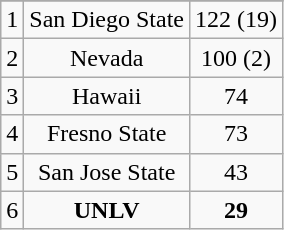<table class="wikitable" style="display: inline-table;">
<tr align="center">
</tr>
<tr align="center">
<td>1</td>
<td>San Diego State</td>
<td>122 (19)</td>
</tr>
<tr align="center">
<td>2</td>
<td>Nevada</td>
<td>100 (2)</td>
</tr>
<tr align="center">
<td>3</td>
<td>Hawaii</td>
<td>74</td>
</tr>
<tr align="center">
<td>4</td>
<td>Fresno State</td>
<td>73</td>
</tr>
<tr align="center">
<td>5</td>
<td>San Jose State</td>
<td>43</td>
</tr>
<tr align="center">
<td>6</td>
<td><strong>UNLV</strong></td>
<td><strong>29</strong></td>
</tr>
</table>
